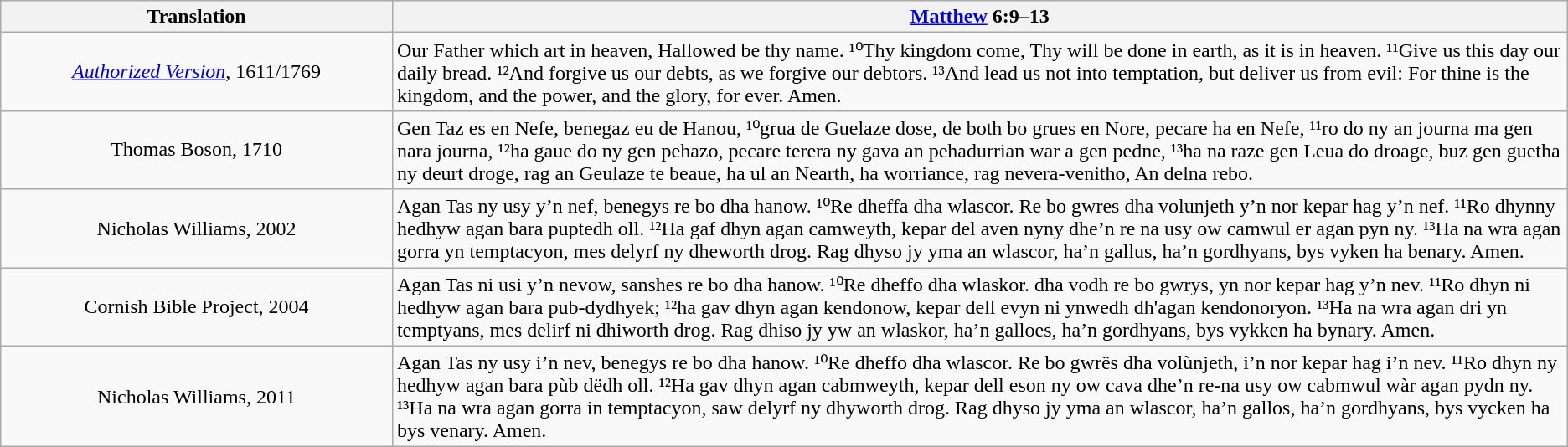<table class="wikitable">
<tr>
<th style="text-align:center; width:25%;">Translation</th>
<th><a href='#'>Matthew</a> 6:9–13</th>
</tr>
<tr>
<td style="text-align:center;"><em><a href='#'>Authorized Version</a></em>, 1611/1769</td>
<td>Our Father which art in heaven, Hallowed be thy name. ¹⁰Thy kingdom come, Thy will be done in earth, as it is in heaven. ¹¹Give us this day our daily bread. ¹²And forgive us our debts, as we forgive our debtors. ¹³And lead us not into temptation, but deliver us from evil: For thine is the kingdom, and the power, and the glory, for ever. Amen.</td>
</tr>
<tr>
<td style="text-align:center;">Thomas Boson, 1710</td>
<td>Gen Taz es en Nefe, benegaz eu de Hanou, ¹⁰grua de Guelaze dose, de both bo grues en Nore, pecare ha en Nefe, ¹¹ro do ny an journa ma gen nara journa, ¹²ha gaue do ny gen pehazo, pecare terera ny gava an pehadurrian war a gen pedne, ¹³ha na raze gen Leua do droage, buz gen guetha ny deurt droge, rag an Geulaze te beaue, ha ul an Nearth, ha worriance, rag nevera-venitho, An delna rebo.</td>
</tr>
<tr>
<td style="text-align:center;">Nicholas Williams, 2002</td>
<td>Agan Tas ny usy y’n nef, benegys re bo dha hanow. ¹⁰Re dheffa dha wlascor. Re bo gwres dha volunjeth y’n nor kepar hag y’n nef. ¹¹Ro dhynny hedhyw agan bara puptedh oll. ¹²Ha gaf dhyn agan camweyth, kepar del aven nyny dhe’n re na usy ow camwul er agan pyn ny. ¹³Ha na wra agan gorra yn temptacyon, mes delyrf ny dheworth drog. Rag dhyso jy yma an wlascor, ha’n gallus, ha’n gordhyans, bys vyken ha benary. Amen.</td>
</tr>
<tr>
<td style="text-align:center;">Cornish Bible Project, 2004</td>
<td>Agan Tas ni usi y’n nevow, sanshes re bo dha hanow. ¹⁰Re dheffo dha wlaskor. dha vodh re bo gwrys, yn nor kepar hag y’n nev. ¹¹Ro dhyn ni hedhyw agan bara pub-dydhyek; ¹²ha gav dhyn agan kendonow, kepar dell evyn ni ynwedh dh'agan kendonoryon. ¹³Ha na wra agan dri yn temptyans, mes delirf ni dhiworth drog. Rag dhiso jy yw an wlaskor, ha’n galloes, ha’n gordhyans, bys vykken ha bynary. Amen.</td>
</tr>
<tr>
<td style="text-align:center;">Nicholas Williams, 2011</td>
<td>Agan Tas ny usy i’n nev, benegys re bo dha hanow. ¹⁰Re dheffo dha wlascor. Re bo gwrës dha volùnjeth, i’n nor kepar hag i’n nev. ¹¹Ro dhyn ny hedhyw agan bara pùb dëdh oll. ¹²Ha gav dhyn agan cabmweyth, kepar dell eson ny ow cava dhe’n re-na usy ow cabmwul wàr agan pydn ny. ¹³Ha na wra agan gorra in temptacyon, saw delyrf ny dhyworth drog. Rag dhyso jy yma an wlascor, ha’n gallos, ha’n gordhyans, bys vycken ha bys venary. Amen.</td>
</tr>
</table>
